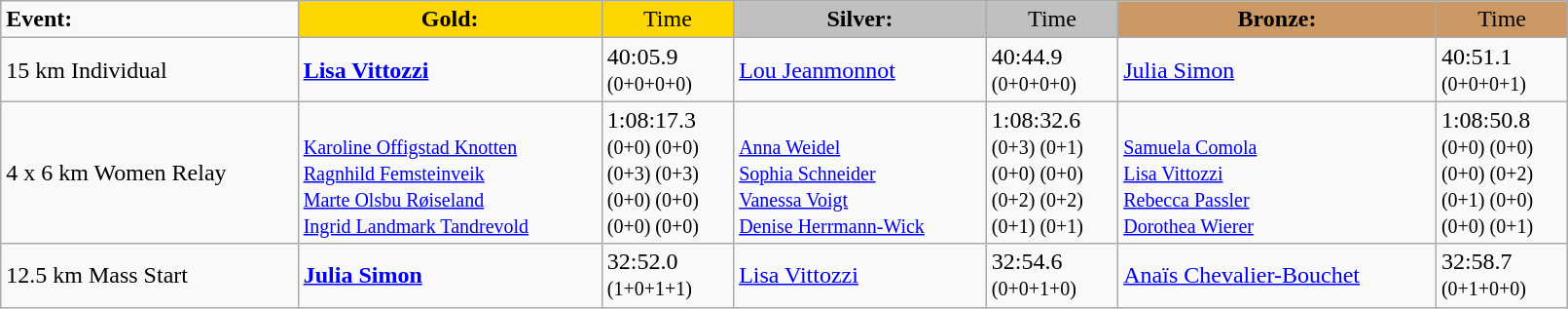<table class="wikitable" width=85%>
<tr>
<td><strong>Event:</strong></td>
<td style="text-align:center;background-color:gold;"><strong>Gold:</strong></td>
<td style="text-align:center;background-color:gold;">Time</td>
<td style="text-align:center;background-color:silver;"><strong>Silver:</strong></td>
<td style="text-align:center;background-color:silver;">Time</td>
<td style="text-align:center;background-color:#CC9966;"><strong>Bronze:</strong></td>
<td style="text-align:center;background-color:#CC9966;">Time</td>
</tr>
<tr>
<td>15 km Individual<br></td>
<td><strong><a href='#'>Lisa Vittozzi</a></strong><br><small></small></td>
<td>40:05.9<br><small>(0+0+0+0)</small></td>
<td><a href='#'>Lou Jeanmonnot</a><br><small></small></td>
<td>40:44.9<br><small>(0+0+0+0)</small></td>
<td><a href='#'>Julia Simon</a><br><small></small></td>
<td>40:51.1<br><small>(0+0+0+1)</small></td>
</tr>
<tr>
<td>4 x 6 km Women Relay<br></td>
<td><strong></strong><br><small><a href='#'>Karoline Offigstad Knotten</a><br><a href='#'>Ragnhild Femsteinveik</a><br><a href='#'>Marte Olsbu Røiseland</a><br><a href='#'>Ingrid Landmark Tandrevold</a></small></td>
<td>1:08:17.3<br><small>(0+0) (0+0)<br>(0+3) (0+3)<br>(0+0) (0+0)<br>(0+0) (0+0)<br></small></td>
<td><br><small><a href='#'>Anna Weidel</a><br><a href='#'>Sophia Schneider</a><br><a href='#'>Vanessa Voigt</a><br><a href='#'>Denise Herrmann-Wick</a></small></td>
<td>1:08:32.6<br><small>(0+3) (0+1)<br>(0+0) (0+0)<br>(0+2) (0+2)<br>(0+1) (0+1)<br></small></td>
<td><br><small><a href='#'>Samuela Comola</a><br><a href='#'>Lisa Vittozzi</a><br><a href='#'>Rebecca Passler</a><br><a href='#'>Dorothea Wierer</a></small></td>
<td>1:08:50.8<br><small>(0+0) (0+0)<br>(0+0) (0+2)<br>(0+1) (0+0)<br>(0+0) (0+1)</small></td>
</tr>
<tr>
<td>12.5 km Mass Start<br></td>
<td><strong><a href='#'>Julia Simon</a></strong><br><small></small></td>
<td>32:52.0<br><small>(1+0+1+1)</small></td>
<td><a href='#'>Lisa Vittozzi</a><br><small></small></td>
<td>32:54.6<br><small>(0+0+1+0)</small></td>
<td><a href='#'>Anaïs Chevalier-Bouchet</a><br><small></small></td>
<td>32:58.7<br><small>(0+1+0+0)</small></td>
</tr>
</table>
